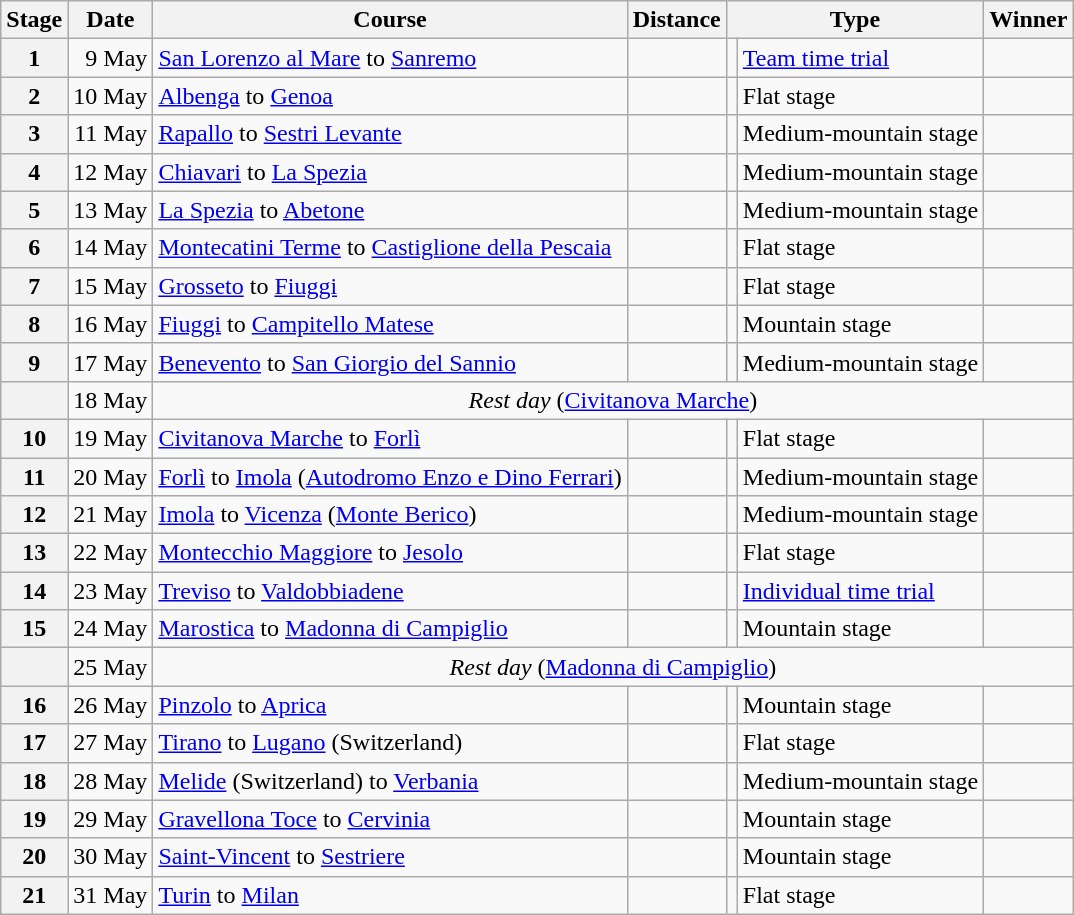<table class="wikitable">
<tr>
<th>Stage</th>
<th>Date</th>
<th>Course</th>
<th>Distance</th>
<th colspan="2">Type</th>
<th>Winner</th>
</tr>
<tr>
<th style="text-align:center">1</th>
<td align=right>9 May</td>
<td><a href='#'>San Lorenzo al Mare</a> to <a href='#'>Sanremo</a></td>
<td style="text-align:center;"></td>
<td></td>
<td><a href='#'>Team time trial</a></td>
<td></td>
</tr>
<tr>
<th style="text-align:center">2</th>
<td align=right>10 May</td>
<td><a href='#'>Albenga</a> to <a href='#'>Genoa</a></td>
<td style="text-align:center;"></td>
<td></td>
<td>Flat stage</td>
<td></td>
</tr>
<tr>
<th style="text-align:center">3</th>
<td align=right>11 May</td>
<td><a href='#'>Rapallo</a> to <a href='#'>Sestri Levante</a></td>
<td style="text-align:center;"></td>
<td></td>
<td>Medium-mountain stage</td>
<td></td>
</tr>
<tr>
<th style="text-align:center">4</th>
<td align=right>12 May</td>
<td><a href='#'>Chiavari</a> to <a href='#'>La Spezia</a></td>
<td style="text-align:center;"></td>
<td></td>
<td>Medium-mountain stage</td>
<td></td>
</tr>
<tr>
<th style="text-align:center">5</th>
<td align=right>13 May</td>
<td><a href='#'>La Spezia</a> to <a href='#'>Abetone</a></td>
<td style="text-align:center;"></td>
<td></td>
<td>Medium-mountain stage</td>
<td></td>
</tr>
<tr>
<th style="text-align:center">6</th>
<td align=right>14 May</td>
<td><a href='#'>Montecatini Terme</a> to <a href='#'>Castiglione della Pescaia</a></td>
<td style="text-align:center;"></td>
<td></td>
<td>Flat stage</td>
<td></td>
</tr>
<tr>
<th style="text-align:center">7</th>
<td align=right>15 May</td>
<td><a href='#'>Grosseto</a> to <a href='#'>Fiuggi</a></td>
<td style="text-align:center;"></td>
<td></td>
<td>Flat stage</td>
<td></td>
</tr>
<tr>
<th style="text-align:center">8</th>
<td align=right>16 May</td>
<td><a href='#'>Fiuggi</a> to <a href='#'>Campitello Matese</a></td>
<td style="text-align:center;"></td>
<td></td>
<td>Mountain stage</td>
<td></td>
</tr>
<tr>
<th style="text-align:center">9</th>
<td align=right>17 May</td>
<td><a href='#'>Benevento</a> to <a href='#'>San Giorgio del Sannio</a></td>
<td style="text-align:center;"></td>
<td></td>
<td>Medium-mountain stage</td>
<td></td>
</tr>
<tr>
<th></th>
<td style="text-align:right;">18 May</td>
<td colspan="6" style="text-align:center;"><em>Rest day</em> (<a href='#'>Civitanova Marche</a>)</td>
</tr>
<tr>
<th style="text-align:center">10</th>
<td align=right>19 May</td>
<td><a href='#'>Civitanova Marche</a> to <a href='#'>Forlì</a></td>
<td style="text-align:center;"></td>
<td></td>
<td>Flat stage</td>
<td></td>
</tr>
<tr>
<th style="text-align:center">11</th>
<td align=right>20 May</td>
<td><a href='#'>Forlì</a> to <a href='#'>Imola</a> (<a href='#'>Autodromo Enzo e Dino Ferrari</a>)</td>
<td style="text-align:center;"></td>
<td></td>
<td>Medium-mountain stage</td>
<td></td>
</tr>
<tr>
<th style="text-align:center">12</th>
<td align=right>21 May</td>
<td><a href='#'>Imola</a> to <a href='#'>Vicenza</a> (<a href='#'>Monte Berico</a>)</td>
<td style="text-align:center;"></td>
<td></td>
<td>Medium-mountain stage</td>
<td></td>
</tr>
<tr>
<th style="text-align:center">13</th>
<td align=right>22 May</td>
<td><a href='#'>Montecchio Maggiore</a> to <a href='#'>Jesolo</a></td>
<td style="text-align:center;"></td>
<td></td>
<td>Flat stage</td>
<td></td>
</tr>
<tr>
<th style="text-align:center">14</th>
<td align=right>23 May</td>
<td><a href='#'>Treviso</a> to <a href='#'>Valdobbiadene</a></td>
<td style="text-align:center;"></td>
<td></td>
<td><a href='#'>Individual time trial</a></td>
<td></td>
</tr>
<tr>
<th style="text-align:center">15</th>
<td align=right>24 May</td>
<td><a href='#'>Marostica</a> to <a href='#'>Madonna di Campiglio</a></td>
<td style="text-align:center;"></td>
<td></td>
<td>Mountain stage</td>
<td></td>
</tr>
<tr>
<th></th>
<td style="text-align:right;">25 May</td>
<td colspan="6" style="text-align:center;"><em>Rest day</em> (<a href='#'>Madonna di Campiglio</a>)</td>
</tr>
<tr>
<th style="text-align:center">16</th>
<td align=right>26 May</td>
<td><a href='#'>Pinzolo</a> to <a href='#'>Aprica</a></td>
<td style="text-align:center;"></td>
<td></td>
<td>Mountain stage</td>
<td></td>
</tr>
<tr>
<th style="text-align:center">17</th>
<td align=right>27 May</td>
<td><a href='#'>Tirano</a> to <a href='#'>Lugano</a> (Switzerland)</td>
<td style="text-align:center;"></td>
<td></td>
<td>Flat stage</td>
<td></td>
</tr>
<tr>
<th style="text-align:center">18</th>
<td align=right>28 May</td>
<td><a href='#'>Melide</a> (Switzerland) to <a href='#'>Verbania</a></td>
<td style="text-align:center;"></td>
<td></td>
<td>Medium-mountain stage</td>
<td></td>
</tr>
<tr>
<th style="text-align:center">19</th>
<td align=right>29 May</td>
<td><a href='#'>Gravellona Toce</a> to <a href='#'>Cervinia</a></td>
<td style="text-align:center;"></td>
<td></td>
<td>Mountain stage</td>
<td></td>
</tr>
<tr>
<th style="text-align:center">20</th>
<td align=right>30 May</td>
<td><a href='#'>Saint-Vincent</a> to <a href='#'>Sestriere</a></td>
<td style="text-align:center;"></td>
<td></td>
<td>Mountain stage</td>
<td></td>
</tr>
<tr>
<th style="text-align:center">21</th>
<td align=right>31 May</td>
<td><a href='#'>Turin</a> to <a href='#'>Milan</a></td>
<td style="text-align:center;"></td>
<td></td>
<td>Flat stage</td>
<td></td>
</tr>
</table>
